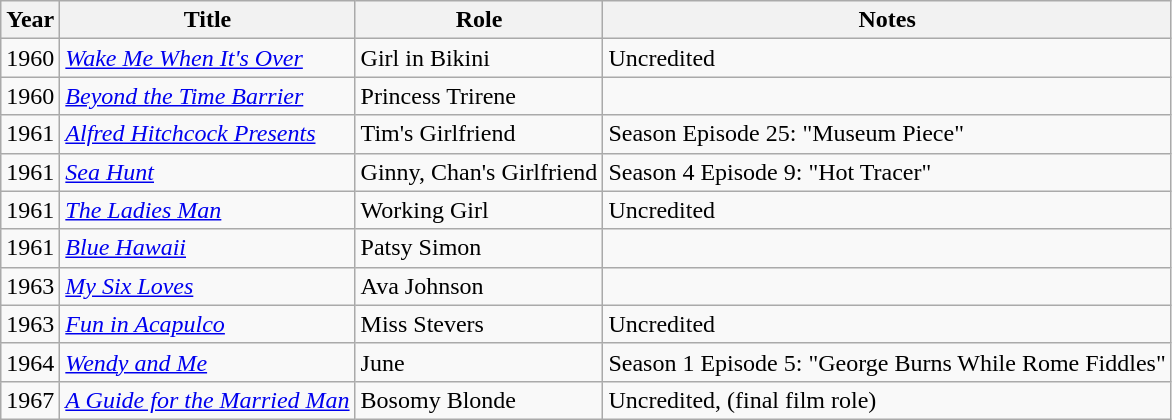<table class="wikitable">
<tr>
<th>Year</th>
<th>Title</th>
<th>Role</th>
<th>Notes</th>
</tr>
<tr>
<td>1960</td>
<td><em><a href='#'>Wake Me When It's Over</a></em></td>
<td>Girl in Bikini</td>
<td>Uncredited</td>
</tr>
<tr>
<td>1960</td>
<td><em><a href='#'>Beyond the Time Barrier</a></em></td>
<td>Princess Trirene</td>
<td></td>
</tr>
<tr>
<td>1961</td>
<td><em><a href='#'>Alfred Hitchcock Presents</a></em></td>
<td>Tim's Girlfriend</td>
<td>Season Episode 25: "Museum Piece"</td>
</tr>
<tr>
<td>1961</td>
<td><em><a href='#'>Sea Hunt</a></em></td>
<td>Ginny, Chan's Girlfriend</td>
<td>Season 4 Episode 9: "Hot Tracer"</td>
</tr>
<tr>
<td>1961</td>
<td><em><a href='#'>The Ladies Man</a></em></td>
<td>Working Girl</td>
<td>Uncredited</td>
</tr>
<tr>
<td>1961</td>
<td><em><a href='#'>Blue Hawaii</a></em></td>
<td>Patsy Simon</td>
<td></td>
</tr>
<tr>
<td>1963</td>
<td><em><a href='#'>My Six Loves</a></em></td>
<td>Ava Johnson</td>
<td></td>
</tr>
<tr>
<td>1963</td>
<td><em><a href='#'>Fun in Acapulco</a></em></td>
<td>Miss Stevers</td>
<td>Uncredited</td>
</tr>
<tr>
<td>1964</td>
<td><em><a href='#'>Wendy and Me</a></em></td>
<td>June</td>
<td>Season 1 Episode 5: "George Burns While Rome Fiddles"</td>
</tr>
<tr>
<td>1967</td>
<td><em><a href='#'>A Guide for the Married Man</a></em></td>
<td>Bosomy Blonde</td>
<td>Uncredited, (final film role)</td>
</tr>
</table>
